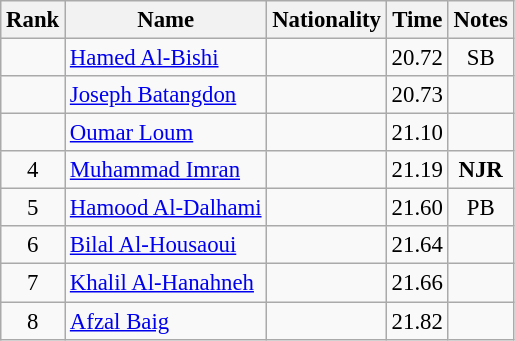<table class="wikitable sortable" style="text-align:center;font-size:95%">
<tr>
<th>Rank</th>
<th>Name</th>
<th>Nationality</th>
<th>Time</th>
<th>Notes</th>
</tr>
<tr>
<td></td>
<td align=left><a href='#'>Hamed Al-Bishi</a></td>
<td align=left></td>
<td>20.72</td>
<td>SB</td>
</tr>
<tr>
<td></td>
<td align=left><a href='#'>Joseph Batangdon</a></td>
<td align=left></td>
<td>20.73</td>
<td></td>
</tr>
<tr>
<td></td>
<td align=left><a href='#'>Oumar Loum</a></td>
<td align=left></td>
<td>21.10</td>
<td></td>
</tr>
<tr>
<td>4</td>
<td align=left><a href='#'>Muhammad Imran</a></td>
<td align=left></td>
<td>21.19</td>
<td><strong>NJR</strong></td>
</tr>
<tr>
<td>5</td>
<td align=left><a href='#'>Hamood Al-Dalhami</a></td>
<td align=left></td>
<td>21.60</td>
<td>PB</td>
</tr>
<tr>
<td>6</td>
<td align=left><a href='#'>Bilal Al-Housaoui</a></td>
<td align=left></td>
<td>21.64</td>
<td></td>
</tr>
<tr>
<td>7</td>
<td align=left><a href='#'>Khalil Al-Hanahneh</a></td>
<td align=left></td>
<td>21.66</td>
<td></td>
</tr>
<tr>
<td>8</td>
<td align=left><a href='#'>Afzal Baig</a></td>
<td align=left></td>
<td>21.82</td>
<td></td>
</tr>
</table>
